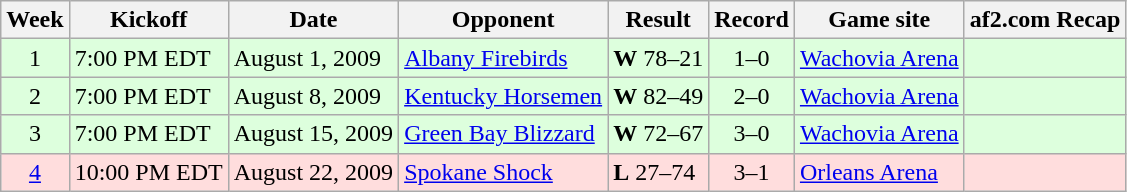<table class="wikitable" align="center">
<tr>
<th>Week</th>
<th>Kickoff</th>
<th>Date</th>
<th>Opponent</th>
<th>Result</th>
<th>Record</th>
<th>Game site</th>
<th>af2.com Recap</th>
</tr>
<tr style="background: #ddffdd;">
<td align="center">1</td>
<td>7:00 PM EDT</td>
<td>August 1, 2009</td>
<td><a href='#'>Albany Firebirds</a></td>
<td><strong>W</strong> 78–21</td>
<td align="center">1–0</td>
<td><a href='#'>Wachovia Arena</a></td>
<td></td>
</tr>
<tr style="background: #ddffdd;">
<td align="center">2</td>
<td>7:00 PM EDT</td>
<td>August 8, 2009</td>
<td><a href='#'>Kentucky Horsemen</a></td>
<td><strong>W</strong> 82–49</td>
<td align="center">2–0</td>
<td><a href='#'>Wachovia Arena</a></td>
<td></td>
</tr>
<tr style="background: #ddffdd;">
<td align="center">3</td>
<td>7:00 PM EDT</td>
<td>August 15, 2009</td>
<td><a href='#'>Green Bay Blizzard</a></td>
<td><strong>W</strong> 72–67</td>
<td align="center">3–0</td>
<td><a href='#'>Wachovia Arena</a></td>
<td></td>
</tr>
<tr style="background: #ffdddd;">
<td align="center"><a href='#'>4</a></td>
<td>10:00 PM EDT</td>
<td>August 22, 2009</td>
<td><a href='#'>Spokane Shock</a></td>
<td><strong>L</strong> 27–74</td>
<td align="center">3–1</td>
<td><a href='#'>Orleans Arena</a></td>
<td> </td>
</tr>
</table>
